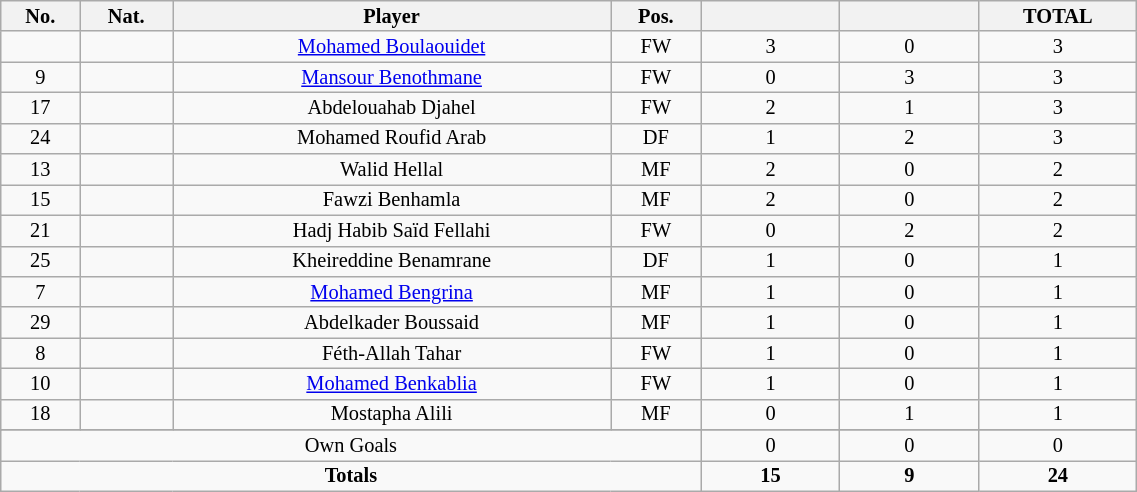<table class="wikitable sortable alternance"  style="font-size:85%; text-align:center; line-height:14px; width:60%;">
<tr>
<th width=10>No.</th>
<th width=10>Nat.</th>
<th width=140>Player</th>
<th width=10>Pos.</th>
<th width=40></th>
<th width=40></th>
<th width=10>TOTAL</th>
</tr>
<tr>
<td></td>
<td></td>
<td><a href='#'>Mohamed Boulaouidet</a></td>
<td>FW</td>
<td>3</td>
<td>0</td>
<td>3</td>
</tr>
<tr>
<td>9</td>
<td></td>
<td><a href='#'>Mansour Benothmane</a></td>
<td>FW</td>
<td>0</td>
<td>3</td>
<td>3</td>
</tr>
<tr>
<td>17</td>
<td></td>
<td>Abdelouahab Djahel</td>
<td>FW</td>
<td>2</td>
<td>1</td>
<td>3</td>
</tr>
<tr>
<td>24</td>
<td></td>
<td>Mohamed Roufid Arab</td>
<td>DF</td>
<td>1</td>
<td>2</td>
<td>3</td>
</tr>
<tr>
<td>13</td>
<td></td>
<td>Walid Hellal</td>
<td>MF</td>
<td>2</td>
<td>0</td>
<td>2</td>
</tr>
<tr>
<td>15</td>
<td></td>
<td>Fawzi Benhamla</td>
<td>MF</td>
<td>2</td>
<td>0</td>
<td>2</td>
</tr>
<tr>
<td>21</td>
<td></td>
<td>Hadj Habib Saïd Fellahi</td>
<td>FW</td>
<td>0</td>
<td>2</td>
<td>2</td>
</tr>
<tr>
<td>25</td>
<td></td>
<td>Kheireddine Benamrane</td>
<td>DF</td>
<td>1</td>
<td>0</td>
<td>1</td>
</tr>
<tr>
<td>7</td>
<td></td>
<td><a href='#'>Mohamed Bengrina</a></td>
<td>MF</td>
<td>1</td>
<td>0</td>
<td>1</td>
</tr>
<tr>
<td>29</td>
<td></td>
<td>Abdelkader Boussaid</td>
<td>MF</td>
<td>1</td>
<td>0</td>
<td>1</td>
</tr>
<tr>
<td>8</td>
<td></td>
<td>Féth-Allah Tahar</td>
<td>FW</td>
<td>1</td>
<td>0</td>
<td>1</td>
</tr>
<tr>
<td>10</td>
<td></td>
<td><a href='#'>Mohamed Benkablia</a></td>
<td>FW</td>
<td>1</td>
<td>0</td>
<td>1</td>
</tr>
<tr>
<td>18</td>
<td></td>
<td>Mostapha Alili</td>
<td>MF</td>
<td>0</td>
<td>1</td>
<td>1</td>
</tr>
<tr>
</tr>
<tr class="sortbottom">
<td colspan="4">Own Goals</td>
<td>0</td>
<td>0</td>
<td>0</td>
</tr>
<tr class="sortbottom">
<td colspan="4"><strong>Totals</strong></td>
<td><strong>15</strong></td>
<td><strong>9</strong></td>
<td><strong>24</strong></td>
</tr>
</table>
